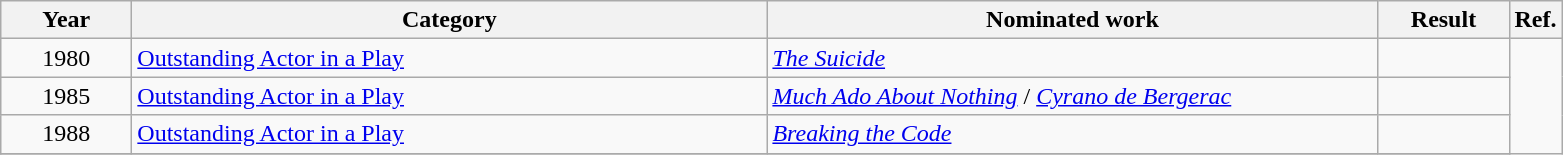<table class=wikitable>
<tr>
<th scope="col" style="width:5em;">Year</th>
<th scope="col" style="width:26em;">Category</th>
<th scope="col" style="width:25em;">Nominated work</th>
<th scope="col" style="width:5em;">Result</th>
<th>Ref.</th>
</tr>
<tr>
<td style="text-align:center;">1980</td>
<td><a href='#'>Outstanding Actor in a Play</a></td>
<td><em><a href='#'>The Suicide</a></em></td>
<td></td>
</tr>
<tr>
<td style="text-align:center;">1985</td>
<td><a href='#'>Outstanding Actor in a Play</a></td>
<td><em><a href='#'>Much Ado About Nothing</a></em> / <em><a href='#'>Cyrano de Bergerac</a></em></td>
<td></td>
</tr>
<tr>
<td style="text-align:center;">1988</td>
<td><a href='#'>Outstanding Actor in a Play</a></td>
<td><em><a href='#'>Breaking the Code</a></em></td>
<td></td>
</tr>
<tr>
</tr>
</table>
